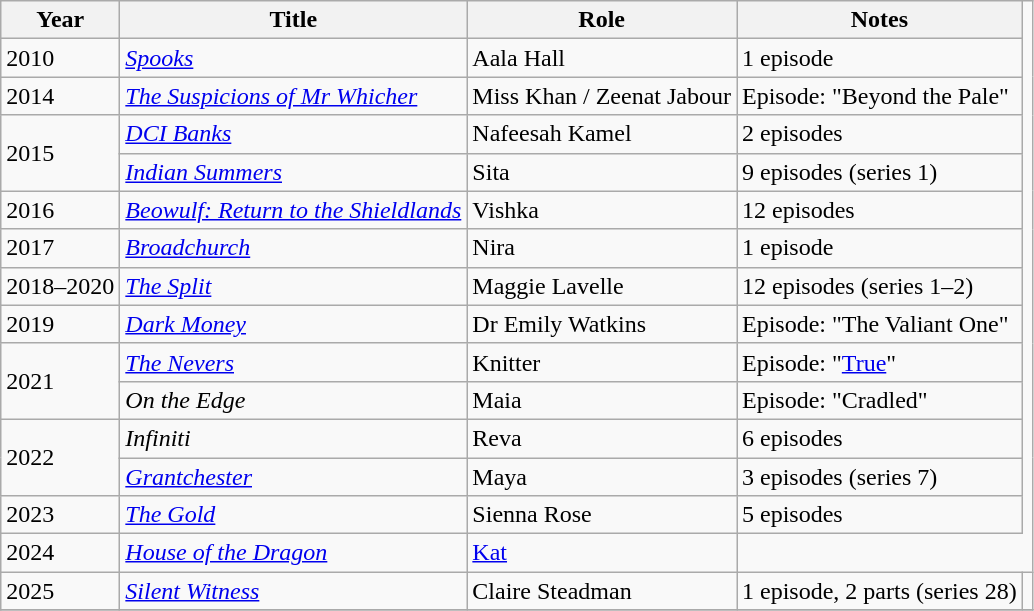<table class="wikitable sortable">
<tr>
<th>Year</th>
<th>Title</th>
<th>Role</th>
<th class="unsortable">Notes</th>
</tr>
<tr>
<td>2010</td>
<td><em><a href='#'>Spooks</a></em></td>
<td>Aala Hall</td>
<td>1 episode</td>
</tr>
<tr>
<td>2014</td>
<td><em><a href='#'>The Suspicions of Mr Whicher</a></em></td>
<td>Miss Khan / Zeenat Jabour</td>
<td>Episode: "Beyond the Pale"</td>
</tr>
<tr>
<td rowspan="2">2015</td>
<td><em><a href='#'>DCI Banks</a></em></td>
<td>Nafeesah Kamel</td>
<td>2 episodes</td>
</tr>
<tr>
<td><em><a href='#'>Indian Summers</a></em></td>
<td>Sita</td>
<td>9 episodes (series 1)</td>
</tr>
<tr>
<td>2016</td>
<td><em><a href='#'>Beowulf: Return to the Shieldlands</a></em></td>
<td>Vishka</td>
<td>12 episodes</td>
</tr>
<tr>
<td>2017</td>
<td><em><a href='#'>Broadchurch</a></em></td>
<td>Nira</td>
<td>1 episode</td>
</tr>
<tr>
<td>2018–2020</td>
<td><em><a href='#'>The Split</a></em></td>
<td>Maggie Lavelle</td>
<td>12 episodes (series 1–2)</td>
</tr>
<tr>
<td>2019</td>
<td><em><a href='#'>Dark Money</a></em></td>
<td>Dr Emily Watkins</td>
<td>Episode: "The Valiant One"</td>
</tr>
<tr>
<td rowspan="2">2021</td>
<td><em><a href='#'>The Nevers</a></em></td>
<td>Knitter</td>
<td>Episode: "<a href='#'>True</a>"</td>
</tr>
<tr>
<td><em>On the Edge</em></td>
<td>Maia</td>
<td>Episode: "Cradled"</td>
</tr>
<tr>
<td rowspan="2">2022</td>
<td><em>Infiniti</em></td>
<td>Reva</td>
<td>6 episodes</td>
</tr>
<tr>
<td><em><a href='#'>Grantchester</a></em></td>
<td>Maya</td>
<td>3 episodes (series 7)</td>
</tr>
<tr>
<td>2023</td>
<td><em><a href='#'>The Gold</a></em></td>
<td>Sienna Rose</td>
<td>5 episodes</td>
</tr>
<tr>
<td>2024</td>
<td><em><a href='#'>House of the Dragon</a></em></td>
<td><a href='#'>Kat</a></td>
</tr>
<tr>
<td>2025</td>
<td><em><a href='#'>Silent Witness</a></em></td>
<td>Claire Steadman</td>
<td>1 episode, 2 parts (series 28)</td>
<td></td>
</tr>
<tr>
</tr>
</table>
